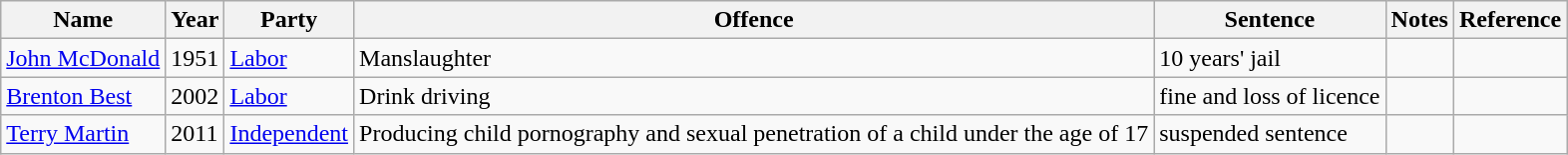<table class="wikitable">
<tr>
<th>Name</th>
<th>Year</th>
<th>Party</th>
<th>Offence</th>
<th>Sentence</th>
<th>Notes</th>
<th>Reference</th>
</tr>
<tr>
<td><a href='#'>John McDonald</a></td>
<td>1951</td>
<td><a href='#'>Labor</a></td>
<td>Manslaughter</td>
<td>10 years' jail</td>
<td></td>
<td></td>
</tr>
<tr>
<td><a href='#'>Brenton Best</a></td>
<td>2002</td>
<td><a href='#'>Labor</a></td>
<td>Drink driving</td>
<td>fine and loss of licence</td>
<td></td>
<td></td>
</tr>
<tr>
<td><a href='#'>Terry Martin</a></td>
<td>2011</td>
<td><a href='#'>Independent</a></td>
<td>Producing child pornography and sexual penetration of a child under the age of 17</td>
<td>suspended sentence</td>
<td></td>
<td></td>
</tr>
</table>
